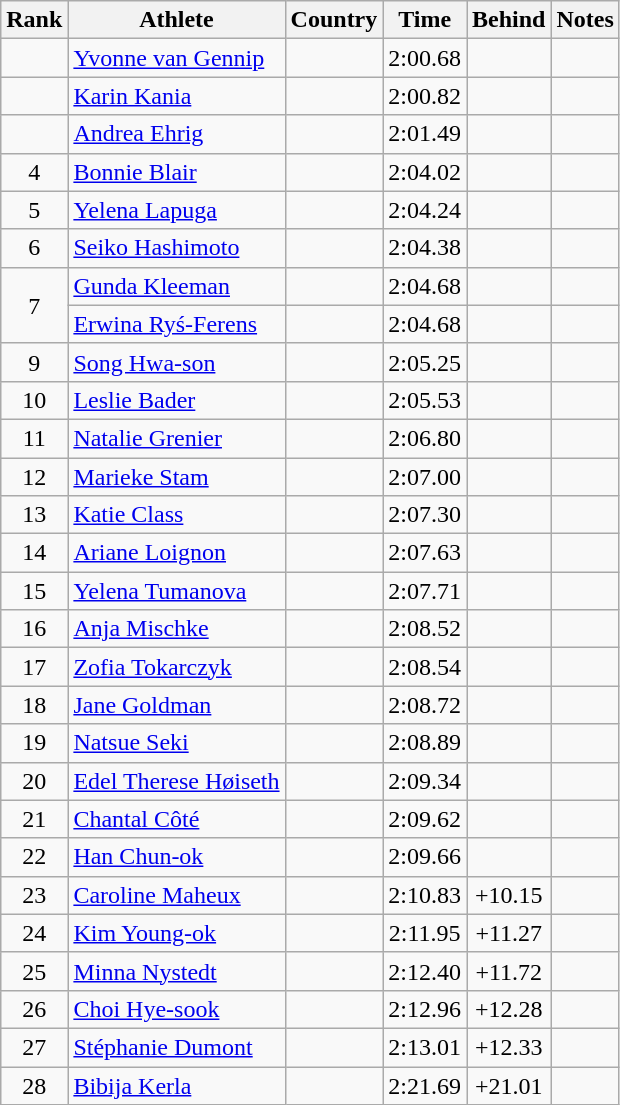<table class="wikitable sortable" style="text-align:center">
<tr>
<th>Rank</th>
<th>Athlete</th>
<th>Country</th>
<th>Time</th>
<th>Behind</th>
<th>Notes</th>
</tr>
<tr>
<td></td>
<td align=left><a href='#'>Yvonne van Gennip</a></td>
<td align=left></td>
<td>2:00.68</td>
<td></td>
<td></td>
</tr>
<tr>
<td></td>
<td align=left><a href='#'>Karin Kania</a></td>
<td align=left></td>
<td>2:00.82</td>
<td></td>
<td></td>
</tr>
<tr>
<td></td>
<td align=left><a href='#'>Andrea Ehrig</a></td>
<td align=left></td>
<td>2:01.49</td>
<td></td>
<td></td>
</tr>
<tr>
<td>4</td>
<td align=left><a href='#'>Bonnie Blair</a></td>
<td align=left></td>
<td>2:04.02</td>
<td></td>
<td></td>
</tr>
<tr>
<td>5</td>
<td align=left><a href='#'>Yelena Lapuga</a></td>
<td align=left></td>
<td>2:04.24</td>
<td></td>
<td></td>
</tr>
<tr>
<td>6</td>
<td align=left><a href='#'>Seiko Hashimoto</a></td>
<td align=left></td>
<td>2:04.38</td>
<td></td>
<td></td>
</tr>
<tr>
<td rowspan=2>7</td>
<td align=left><a href='#'>Gunda Kleeman</a></td>
<td align=left></td>
<td>2:04.68</td>
<td></td>
<td></td>
</tr>
<tr>
<td align=left><a href='#'>Erwina Ryś-Ferens</a></td>
<td align=left></td>
<td>2:04.68</td>
<td></td>
<td></td>
</tr>
<tr>
<td>9</td>
<td align=left><a href='#'>Song Hwa-son</a></td>
<td align=left></td>
<td>2:05.25</td>
<td></td>
<td></td>
</tr>
<tr>
<td>10</td>
<td align=left><a href='#'>Leslie Bader</a></td>
<td align=left></td>
<td>2:05.53</td>
<td></td>
<td></td>
</tr>
<tr>
<td>11</td>
<td align=left><a href='#'>Natalie Grenier</a></td>
<td align=left></td>
<td>2:06.80</td>
<td></td>
<td></td>
</tr>
<tr>
<td>12</td>
<td align=left><a href='#'>Marieke Stam</a></td>
<td align=left></td>
<td>2:07.00</td>
<td></td>
<td></td>
</tr>
<tr>
<td>13</td>
<td align=left><a href='#'>Katie Class</a></td>
<td align=left></td>
<td>2:07.30</td>
<td></td>
<td></td>
</tr>
<tr>
<td>14</td>
<td align=left><a href='#'>Ariane Loignon</a></td>
<td align=left></td>
<td>2:07.63</td>
<td></td>
<td></td>
</tr>
<tr>
<td>15</td>
<td align=left><a href='#'>Yelena Tumanova</a></td>
<td align=left></td>
<td>2:07.71</td>
<td></td>
<td></td>
</tr>
<tr>
<td>16</td>
<td align=left><a href='#'>Anja Mischke</a></td>
<td align=left></td>
<td>2:08.52</td>
<td></td>
<td></td>
</tr>
<tr>
<td>17</td>
<td align=left><a href='#'>Zofia Tokarczyk</a></td>
<td align=left></td>
<td>2:08.54</td>
<td></td>
<td></td>
</tr>
<tr>
<td>18</td>
<td align=left><a href='#'>Jane Goldman</a></td>
<td align=left></td>
<td>2:08.72</td>
<td></td>
<td></td>
</tr>
<tr>
<td>19</td>
<td align=left><a href='#'>Natsue Seki</a></td>
<td align=left></td>
<td>2:08.89</td>
<td></td>
<td></td>
</tr>
<tr>
<td>20</td>
<td align=left><a href='#'>Edel Therese Høiseth</a></td>
<td align=left></td>
<td>2:09.34</td>
<td></td>
<td></td>
</tr>
<tr>
<td>21</td>
<td align=left><a href='#'>Chantal Côté</a></td>
<td align=left></td>
<td>2:09.62</td>
<td></td>
<td></td>
</tr>
<tr>
<td>22</td>
<td align=left><a href='#'>Han Chun-ok</a></td>
<td align=left></td>
<td>2:09.66</td>
<td></td>
<td></td>
</tr>
<tr>
<td>23</td>
<td align=left><a href='#'>Caroline Maheux</a></td>
<td align=left></td>
<td>2:10.83</td>
<td>+10.15</td>
<td></td>
</tr>
<tr>
<td>24</td>
<td align=left><a href='#'>Kim Young-ok</a></td>
<td align=left></td>
<td>2:11.95</td>
<td>+11.27</td>
<td></td>
</tr>
<tr>
<td>25</td>
<td align=left><a href='#'>Minna Nystedt</a></td>
<td align=left></td>
<td>2:12.40</td>
<td>+11.72</td>
<td></td>
</tr>
<tr>
<td>26</td>
<td align=left><a href='#'>Choi Hye-sook</a></td>
<td align=left></td>
<td>2:12.96</td>
<td>+12.28</td>
<td></td>
</tr>
<tr>
<td>27</td>
<td align=left><a href='#'>Stéphanie Dumont</a></td>
<td align=left></td>
<td>2:13.01</td>
<td>+12.33</td>
<td></td>
</tr>
<tr>
<td>28</td>
<td align=left><a href='#'>Bibija Kerla</a></td>
<td align=left></td>
<td>2:21.69</td>
<td>+21.01</td>
<td></td>
</tr>
</table>
